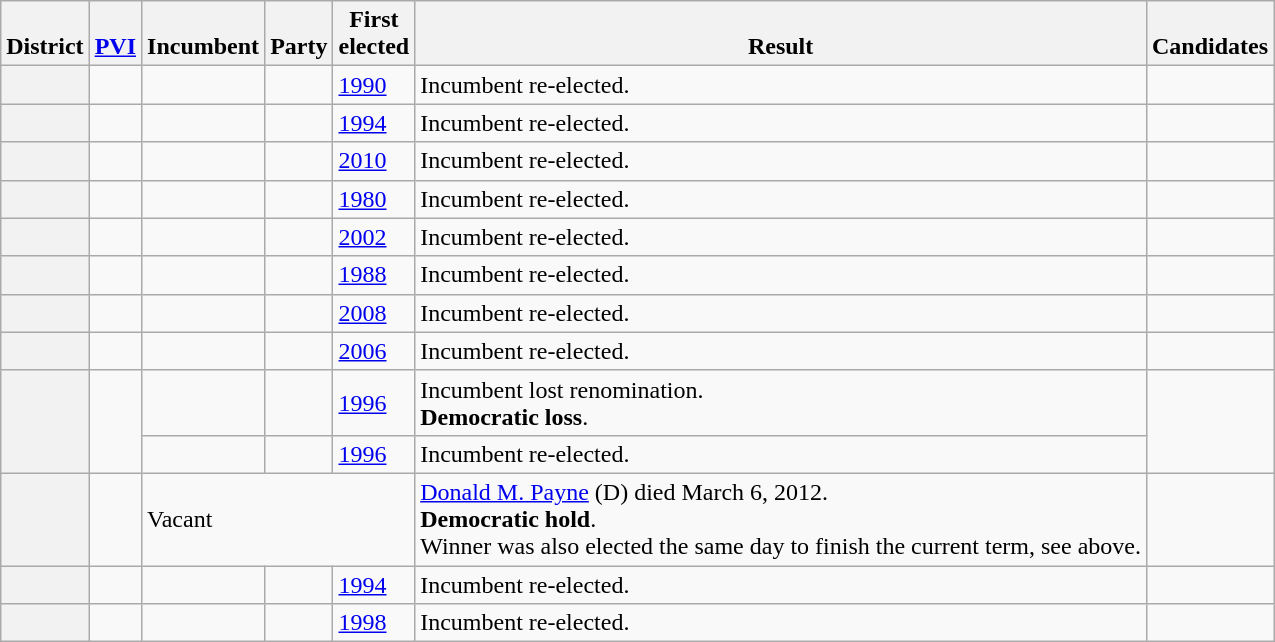<table class="wikitable sortable">
<tr valign=bottom>
<th>District</th>
<th><a href='#'>PVI</a></th>
<th>Incumbent</th>
<th>Party</th>
<th>First<br>elected</th>
<th>Result</th>
<th>Candidates</th>
</tr>
<tr>
<th></th>
<td></td>
<td></td>
<td></td>
<td><a href='#'>1990</a></td>
<td>Incumbent re-elected.</td>
<td nowrap></td>
</tr>
<tr>
<th></th>
<td></td>
<td></td>
<td></td>
<td><a href='#'>1994</a></td>
<td>Incumbent re-elected.</td>
<td nowrap><br></td>
</tr>
<tr>
<th></th>
<td></td>
<td></td>
<td></td>
<td><a href='#'>2010</a></td>
<td>Incumbent re-elected.</td>
<td nowrap><br></td>
</tr>
<tr>
<th></th>
<td></td>
<td></td>
<td></td>
<td><a href='#'>1980</a></td>
<td>Incumbent re-elected.</td>
<td nowrap></td>
</tr>
<tr>
<th></th>
<td></td>
<td></td>
<td></td>
<td><a href='#'>2002</a></td>
<td>Incumbent re-elected.</td>
<td nowrap></td>
</tr>
<tr>
<th></th>
<td></td>
<td></td>
<td></td>
<td><a href='#'>1988</a></td>
<td>Incumbent re-elected.</td>
<td nowrap><br></td>
</tr>
<tr>
<th></th>
<td></td>
<td></td>
<td></td>
<td><a href='#'>2008</a></td>
<td>Incumbent re-elected.</td>
<td nowrap></td>
</tr>
<tr>
<th></th>
<td></td>
<td><br></td>
<td></td>
<td><a href='#'>2006</a></td>
<td>Incumbent re-elected.</td>
<td nowrap></td>
</tr>
<tr>
<th rowspan=2></th>
<td rowspan=2 ></td>
<td></td>
<td></td>
<td><a href='#'>1996</a></td>
<td>Incumbent lost renomination.<br><strong>Democratic loss</strong>.</td>
<td rowspan=2 nowrap></td>
</tr>
<tr>
<td><br></td>
<td></td>
<td><a href='#'>1996</a></td>
<td>Incumbent re-elected.</td>
</tr>
<tr>
<th></th>
<td></td>
<td colspan=3>Vacant</td>
<td><a href='#'>Donald M. Payne</a> (D) died March 6, 2012.<br><strong>Democratic hold</strong>.<br>Winner was also elected the same day to finish the current term, see above.</td>
<td nowrap></td>
</tr>
<tr>
<th></th>
<td></td>
<td></td>
<td></td>
<td><a href='#'>1994</a></td>
<td>Incumbent re-elected.</td>
<td nowrap></td>
</tr>
<tr>
<th></th>
<td></td>
<td></td>
<td></td>
<td><a href='#'>1998</a></td>
<td>Incumbent re-elected.</td>
<td nowrap></td>
</tr>
</table>
